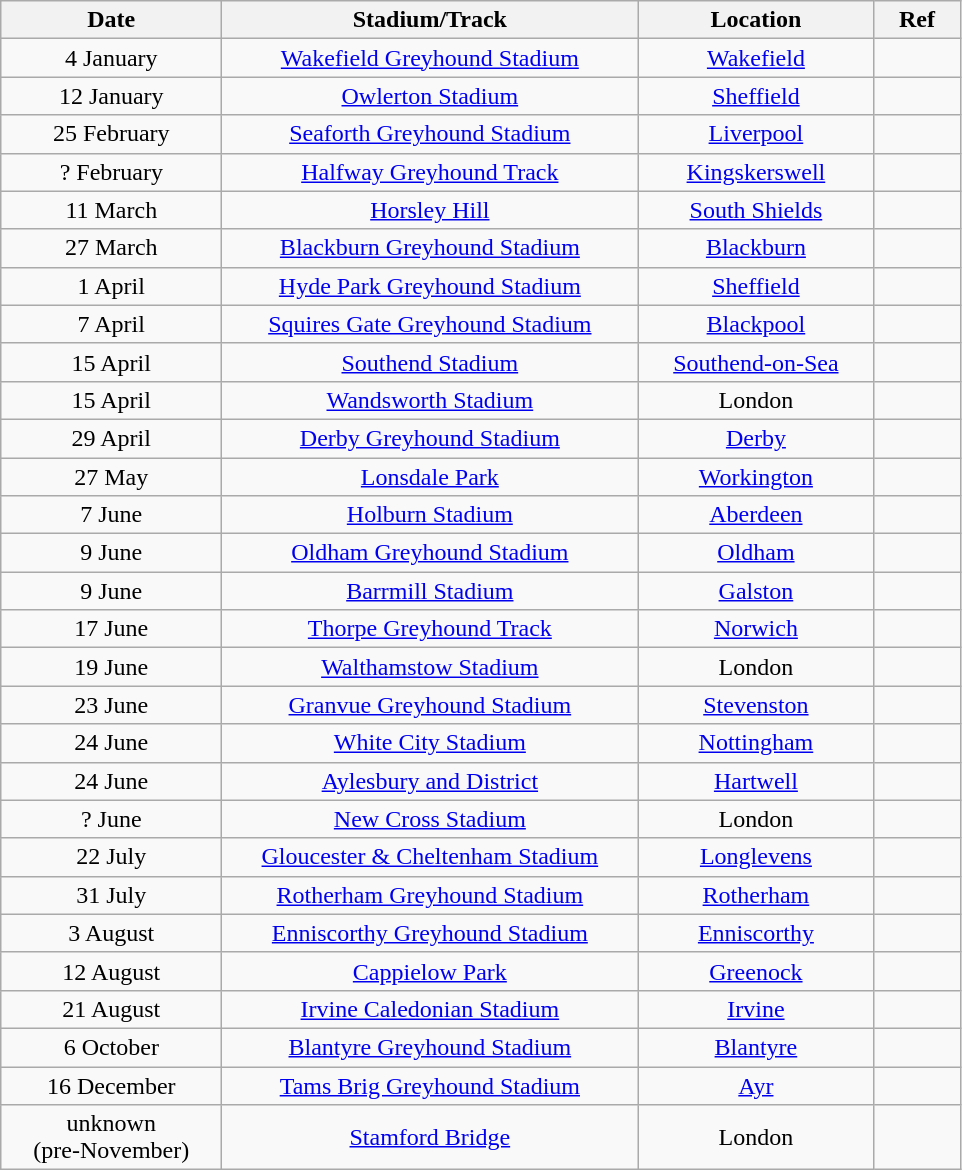<table class="wikitable" style="text-align:center">
<tr>
<th width=140>Date</th>
<th width=270>Stadium/Track</th>
<th width=150>Location</th>
<th width=50>Ref</th>
</tr>
<tr>
<td>4 January</td>
<td><a href='#'>Wakefield Greyhound Stadium</a></td>
<td><a href='#'>Wakefield</a></td>
<td></td>
</tr>
<tr>
<td>12 January</td>
<td><a href='#'>Owlerton Stadium</a></td>
<td><a href='#'>Sheffield</a></td>
<td></td>
</tr>
<tr>
<td>25 February</td>
<td><a href='#'>Seaforth Greyhound Stadium</a></td>
<td><a href='#'>Liverpool</a></td>
<td></td>
</tr>
<tr>
<td>? February</td>
<td><a href='#'>Halfway Greyhound Track</a></td>
<td><a href='#'>Kingskerswell</a></td>
<td></td>
</tr>
<tr>
<td>11 March</td>
<td><a href='#'>Horsley Hill</a></td>
<td><a href='#'>South Shields</a></td>
<td></td>
</tr>
<tr>
<td>27 March</td>
<td><a href='#'>Blackburn Greyhound Stadium</a></td>
<td><a href='#'>Blackburn</a></td>
<td></td>
</tr>
<tr>
<td>1 April</td>
<td><a href='#'>Hyde Park Greyhound Stadium</a></td>
<td><a href='#'>Sheffield</a></td>
<td></td>
</tr>
<tr>
<td>7 April</td>
<td><a href='#'>Squires Gate Greyhound Stadium</a></td>
<td><a href='#'>Blackpool</a></td>
<td></td>
</tr>
<tr>
<td>15 April</td>
<td><a href='#'>Southend Stadium</a></td>
<td><a href='#'>Southend-on-Sea</a></td>
<td></td>
</tr>
<tr>
<td>15 April</td>
<td><a href='#'>Wandsworth Stadium</a></td>
<td>London</td>
<td></td>
</tr>
<tr>
<td>29 April</td>
<td><a href='#'>Derby Greyhound Stadium</a></td>
<td><a href='#'>Derby</a></td>
<td></td>
</tr>
<tr>
<td>27 May</td>
<td><a href='#'>Lonsdale Park</a></td>
<td><a href='#'>Workington</a></td>
<td></td>
</tr>
<tr>
<td>7 June</td>
<td><a href='#'>Holburn Stadium</a></td>
<td><a href='#'>Aberdeen</a></td>
<td></td>
</tr>
<tr>
<td>9 June</td>
<td><a href='#'>Oldham Greyhound Stadium</a></td>
<td><a href='#'>Oldham</a></td>
<td></td>
</tr>
<tr>
<td>9 June</td>
<td><a href='#'>Barrmill Stadium</a></td>
<td><a href='#'>Galston</a></td>
<td></td>
</tr>
<tr>
<td>17 June</td>
<td><a href='#'>Thorpe Greyhound Track</a></td>
<td><a href='#'>Norwich</a></td>
<td></td>
</tr>
<tr>
<td>19 June</td>
<td><a href='#'>Walthamstow Stadium</a></td>
<td>London</td>
<td></td>
</tr>
<tr>
<td>23 June</td>
<td><a href='#'>Granvue Greyhound Stadium</a></td>
<td><a href='#'>Stevenston</a></td>
<td></td>
</tr>
<tr>
<td>24 June</td>
<td><a href='#'>White City Stadium</a></td>
<td><a href='#'>Nottingham</a></td>
<td></td>
</tr>
<tr>
<td>24 June</td>
<td><a href='#'>Aylesbury and District</a></td>
<td><a href='#'>Hartwell</a></td>
<td></td>
</tr>
<tr>
<td>? June</td>
<td><a href='#'>New Cross Stadium</a></td>
<td>London</td>
<td></td>
</tr>
<tr>
<td>22 July</td>
<td><a href='#'>Gloucester & Cheltenham Stadium</a></td>
<td><a href='#'>Longlevens</a></td>
<td></td>
</tr>
<tr>
<td>31 July</td>
<td><a href='#'>Rotherham Greyhound Stadium</a></td>
<td><a href='#'>Rotherham</a></td>
<td></td>
</tr>
<tr>
<td>3 August</td>
<td><a href='#'>Enniscorthy Greyhound Stadium</a></td>
<td><a href='#'>Enniscorthy</a></td>
<td></td>
</tr>
<tr>
<td>12 August</td>
<td><a href='#'>Cappielow Park</a></td>
<td><a href='#'>Greenock</a></td>
<td></td>
</tr>
<tr>
<td>21 August</td>
<td><a href='#'>Irvine Caledonian Stadium</a></td>
<td><a href='#'>Irvine</a></td>
<td></td>
</tr>
<tr>
<td>6 October</td>
<td><a href='#'>Blantyre Greyhound Stadium</a></td>
<td><a href='#'>Blantyre</a></td>
<td></td>
</tr>
<tr>
<td>16 December</td>
<td><a href='#'>Tams Brig Greyhound Stadium</a></td>
<td><a href='#'>Ayr</a></td>
<td></td>
</tr>
<tr>
<td>unknown<br> (pre-November)</td>
<td><a href='#'>Stamford Bridge</a></td>
<td>London</td>
<td></td>
</tr>
</table>
